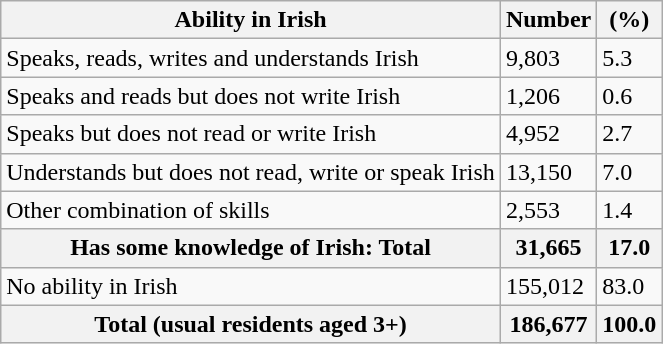<table class="wikitable">
<tr>
<th>Ability in Irish</th>
<th>Number</th>
<th>(%)</th>
</tr>
<tr>
<td>Speaks, reads, writes and understands Irish</td>
<td>9,803</td>
<td>5.3</td>
</tr>
<tr>
<td>Speaks and reads but does not write Irish</td>
<td>1,206</td>
<td>0.6</td>
</tr>
<tr>
<td>Speaks but does not read or write Irish</td>
<td>4,952</td>
<td>2.7</td>
</tr>
<tr>
<td>Understands but does not read, write or speak Irish</td>
<td>13,150</td>
<td>7.0</td>
</tr>
<tr>
<td>Other combination of skills</td>
<td>2,553</td>
<td>1.4</td>
</tr>
<tr>
<th>Has some knowledge of Irish: Total</th>
<th>31,665</th>
<th>17.0</th>
</tr>
<tr>
<td>No ability in Irish</td>
<td>155,012</td>
<td>83.0</td>
</tr>
<tr>
<th>Total (usual residents aged 3+)</th>
<th>186,677</th>
<th>100.0</th>
</tr>
</table>
